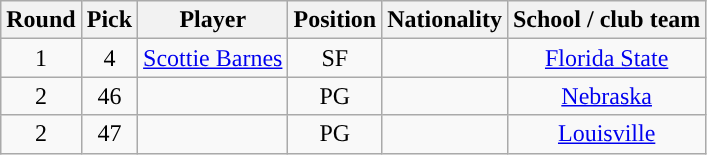<table class="wikitable sortable sortable">
<tr>
<th>Round</th>
<th>Pick</th>
<th>Player</th>
<th>Position</th>
<th>Nationality</th>
<th>School / club team</th>
</tr>
<tr style="text-align: center">
<td>1</td>
<td>4</td>
<td><a href='#'>Scottie Barnes</a></td>
<td>SF</td>
<td></td>
<td><a href='#'>Florida State</a> </td>
</tr>
<tr style="text-align: center">
<td>2</td>
<td>46</td>
<td></td>
<td>PG</td>
<td></td>
<td><a href='#'>Nebraska</a> </td>
</tr>
<tr style="text-align: center">
<td>2</td>
<td>47</td>
<td></td>
<td>PG</td>
<td></td>
<td><a href='#'>Louisville</a> </td>
</tr>
</table>
